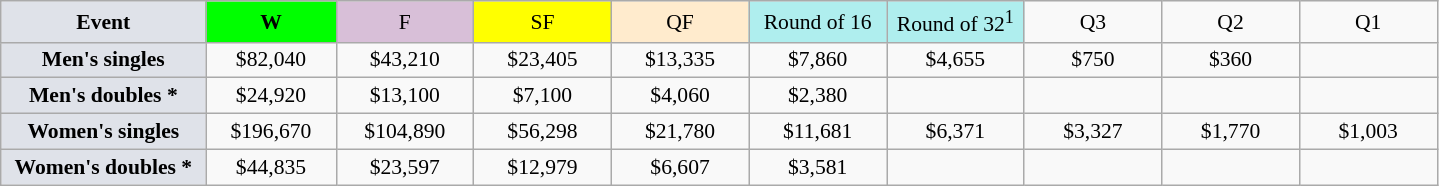<table class=wikitable style=font-size:90%;text-align:center>
<tr>
<td style="width:130px; background:#dfe2e9;"><strong>Event</strong></td>
<td style="width:80px; background:lime;"><strong>W</strong></td>
<td style="width:85px; background:thistle;">F</td>
<td style="width:85px; background:#ff0;">SF</td>
<td style="width:85px; background:#ffebcd;">QF</td>
<td style="width:85px; background:#afeeee;">Round of 16</td>
<td style="width:85px; background:#afeeee;">Round of 32<sup>1</sup></td>
<td width=85>Q3</td>
<td width=85>Q2</td>
<td width=85>Q1</td>
</tr>
<tr>
<td style="background:#dfe2e9;"><strong>Men's singles</strong></td>
<td>$82,040</td>
<td>$43,210</td>
<td>$23,405</td>
<td>$13,335</td>
<td>$7,860</td>
<td>$4,655</td>
<td>$750</td>
<td>$360</td>
<td></td>
</tr>
<tr>
<td style="background:#dfe2e9;"><strong>Men's doubles *</strong></td>
<td>$24,920</td>
<td>$13,100</td>
<td>$7,100</td>
<td>$4,060</td>
<td>$2,380</td>
<td></td>
<td></td>
<td></td>
<td></td>
</tr>
<tr>
<td style="background:#dfe2e9;"><strong>Women's singles</strong></td>
<td>$196,670</td>
<td>$104,890</td>
<td>$56,298</td>
<td>$21,780</td>
<td>$11,681</td>
<td>$6,371</td>
<td>$3,327</td>
<td>$1,770</td>
<td>$1,003</td>
</tr>
<tr>
<td style="background:#dfe2e9;"><strong>Women's doubles *</strong></td>
<td>$44,835</td>
<td>$23,597</td>
<td>$12,979</td>
<td>$6,607</td>
<td>$3,581</td>
<td></td>
<td></td>
<td></td>
<td></td>
</tr>
</table>
